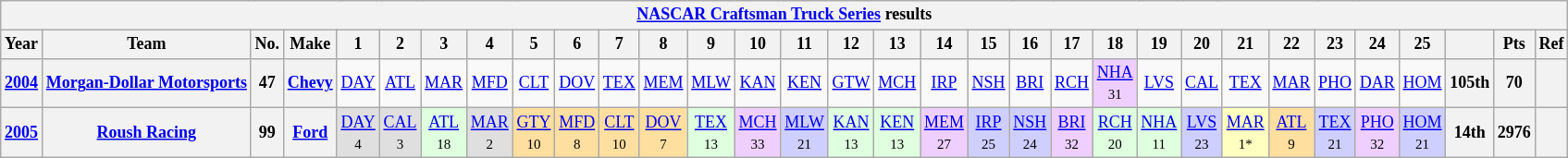<table class="wikitable" style="text-align:center; font-size:75%">
<tr>
<th colspan=45><a href='#'>NASCAR Craftsman Truck Series</a> results</th>
</tr>
<tr>
<th>Year</th>
<th>Team</th>
<th>No.</th>
<th>Make</th>
<th>1</th>
<th>2</th>
<th>3</th>
<th>4</th>
<th>5</th>
<th>6</th>
<th>7</th>
<th>8</th>
<th>9</th>
<th>10</th>
<th>11</th>
<th>12</th>
<th>13</th>
<th>14</th>
<th>15</th>
<th>16</th>
<th>17</th>
<th>18</th>
<th>19</th>
<th>20</th>
<th>21</th>
<th>22</th>
<th>23</th>
<th>24</th>
<th>25</th>
<th></th>
<th>Pts</th>
<th>Ref</th>
</tr>
<tr>
<th><a href='#'>2004</a></th>
<th><a href='#'>Morgan-Dollar Motorsports</a></th>
<th>47</th>
<th><a href='#'>Chevy</a></th>
<td><a href='#'>DAY</a></td>
<td><a href='#'>ATL</a></td>
<td><a href='#'>MAR</a></td>
<td><a href='#'>MFD</a></td>
<td><a href='#'>CLT</a></td>
<td><a href='#'>DOV</a></td>
<td><a href='#'>TEX</a></td>
<td><a href='#'>MEM</a></td>
<td><a href='#'>MLW</a></td>
<td><a href='#'>KAN</a></td>
<td><a href='#'>KEN</a></td>
<td><a href='#'>GTW</a></td>
<td><a href='#'>MCH</a></td>
<td><a href='#'>IRP</a></td>
<td><a href='#'>NSH</a></td>
<td><a href='#'>BRI</a></td>
<td><a href='#'>RCH</a></td>
<td style="background:#EFCFFF;"><a href='#'>NHA</a><br><small>31</small></td>
<td><a href='#'>LVS</a></td>
<td><a href='#'>CAL</a></td>
<td><a href='#'>TEX</a></td>
<td><a href='#'>MAR</a></td>
<td><a href='#'>PHO</a></td>
<td><a href='#'>DAR</a></td>
<td><a href='#'>HOM</a></td>
<th>105th</th>
<th>70</th>
<th></th>
</tr>
<tr>
<th><a href='#'>2005</a></th>
<th><a href='#'>Roush Racing</a></th>
<th>99</th>
<th><a href='#'>Ford</a></th>
<td style="background:#DFDFDF;"><a href='#'>DAY</a><br><small>4</small></td>
<td style="background:#DFDFDF;"><a href='#'>CAL</a><br><small>3</small></td>
<td style="background:#DFFFDF;"><a href='#'>ATL</a><br><small>18</small></td>
<td style="background:#DFDFDF;"><a href='#'>MAR</a><br><small>2</small></td>
<td style="background:#FFDF9F;"><a href='#'>GTY</a><br><small>10</small></td>
<td style="background:#FFDF9F;"><a href='#'>MFD</a><br><small>8</small></td>
<td style="background:#FFDF9F;"><a href='#'>CLT</a><br><small>10</small></td>
<td style="background:#FFDF9F;"><a href='#'>DOV</a><br><small>7</small></td>
<td style="background:#DFFFDF;"><a href='#'>TEX</a><br><small>13</small></td>
<td style="background:#EFCFFF;"><a href='#'>MCH</a><br><small>33</small></td>
<td style="background:#CFCFFF;"><a href='#'>MLW</a><br><small>21</small></td>
<td style="background:#DFFFDF;"><a href='#'>KAN</a><br><small>13</small></td>
<td style="background:#DFFFDF;"><a href='#'>KEN</a><br><small>13</small></td>
<td style="background:#EFCFFF;"><a href='#'>MEM</a><br><small>27</small></td>
<td style="background:#CFCFFF;"><a href='#'>IRP</a><br><small>25</small></td>
<td style="background:#CFCFFF;"><a href='#'>NSH</a><br><small>24</small></td>
<td style="background:#EFCFFF;"><a href='#'>BRI</a><br><small>32</small></td>
<td style="background:#DFFFDF;"><a href='#'>RCH</a><br><small>20</small></td>
<td style="background:#DFFFDF;"><a href='#'>NHA</a><br><small>11</small></td>
<td style="background:#CFCFFF;"><a href='#'>LVS</a><br><small>23</small></td>
<td style="background:#FFFFBF;"><a href='#'>MAR</a><br><small>1*</small></td>
<td style="background:#FFDF9F;"><a href='#'>ATL</a><br><small>9</small></td>
<td style="background:#CFCFFF;"><a href='#'>TEX</a><br><small>21</small></td>
<td style="background:#EFCFFF;"><a href='#'>PHO</a><br><small>32</small></td>
<td style="background:#CFCFFF;"><a href='#'>HOM</a><br><small>21</small></td>
<th>14th</th>
<th>2976</th>
<th></th>
</tr>
</table>
